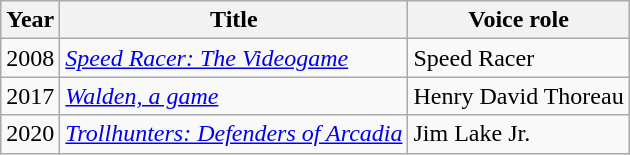<table class="wikitable sortable">
<tr>
<th>Year</th>
<th>Title</th>
<th>Voice role</th>
</tr>
<tr>
<td>2008</td>
<td><em><a href='#'>Speed Racer: The Videogame</a></em></td>
<td>Speed Racer</td>
</tr>
<tr>
<td>2017</td>
<td><em><a href='#'>Walden, a game</a></em></td>
<td>Henry David Thoreau</td>
</tr>
<tr>
<td>2020</td>
<td><em><a href='#'>Trollhunters: Defenders of Arcadia</a></em></td>
<td>Jim Lake Jr.</td>
</tr>
</table>
